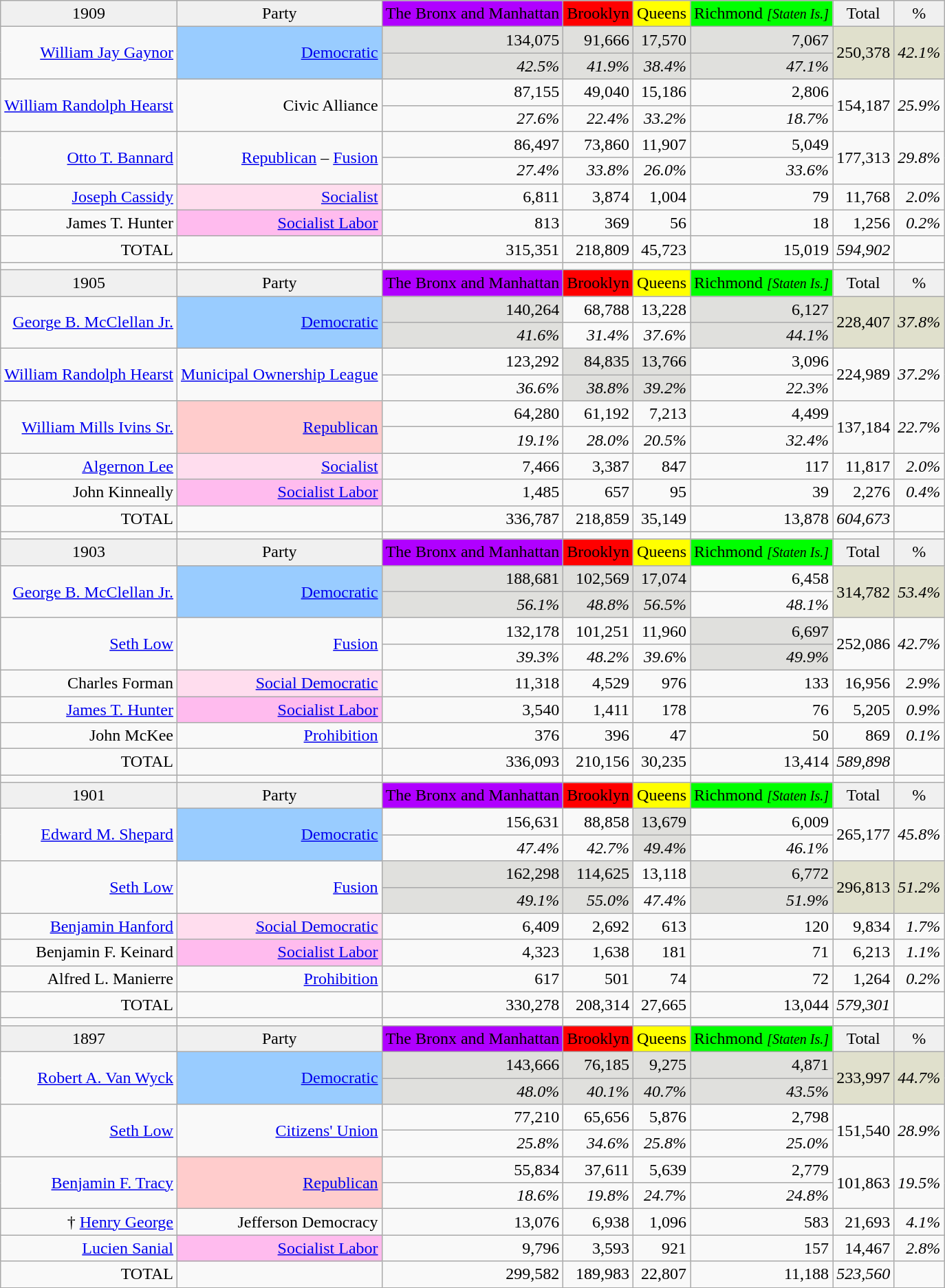<table class="wikitable" style="text-align:right;">
<tr style="text-align:center;">
<td style="background:#f0f0f0;">1909</td>
<td style="background:#f0f0f0;">Party</td>
<td style="background:#b000ff;">The Bronx and Manhattan</td>
<td style="background:red;">Brooklyn</td>
<td style="background:yellow;">Queens</td>
<td style="background:lime;">Richmond <small><em>[Staten Is.]</em></small></td>
<td style="background:#f0f0f0;">Total</td>
<td style="background:#f0f0f0;">%</td>
</tr>
<tr>
<td rowspan="2"><a href='#'>William Jay Gaynor</a></td>
<td rowspan="2" style="background:#9cf;"><a href='#'>Democratic</a></td>
<td style="background:#e0e0dd;">134,075</td>
<td style="background:#e0e0dd;">91,666</td>
<td style="background:#e0e0dd;">17,570</td>
<td style="background:#e0e0dd;">7,067</td>
<td rowspan="2" style="background:#e0e0cc;">250,378</td>
<td rowspan="2" style="background:#e0e0cc;"><em>42.1%</em></td>
</tr>
<tr style="background:#e0e0dd;">
<td><em>42.5%</em></td>
<td style="background:#e0e0dd;"><em>41.9%</em></td>
<td style="background:#e0e0dd;"><em>38.4%</em></td>
<td style="background:#e0e0dd;"><em>47.1%</em></td>
</tr>
<tr>
<td rowspan="2"><a href='#'>William Randolph Hearst</a></td>
<td rowspan="2">Civic Alliance</td>
<td>87,155</td>
<td>49,040</td>
<td>15,186</td>
<td>2,806</td>
<td rowspan="2">154,187</td>
<td rowspan="2"><em>25.9%</em></td>
</tr>
<tr>
<td><em>27.6%</em></td>
<td><em>22.4%</em></td>
<td><em>33.2%</em></td>
<td><em>18.7%</em></td>
</tr>
<tr>
<td rowspan="2"><a href='#'>Otto T. Bannard</a></td>
<td rowspan="2"><a href='#'>Republican</a> – <a href='#'>Fusion</a></td>
<td>86,497</td>
<td>73,860</td>
<td>11,907</td>
<td>5,049</td>
<td rowspan="2">177,313</td>
<td rowspan="2"><em>29.8%</em></td>
</tr>
<tr>
<td><em>27.4%</em></td>
<td><em>33.8%</em></td>
<td><em>26.0%</em></td>
<td><em>33.6%</em></td>
</tr>
<tr>
<td><a href='#'>Joseph Cassidy</a></td>
<td style="background:#fde;"><a href='#'>Socialist</a></td>
<td>6,811</td>
<td>3,874</td>
<td>1,004</td>
<td>79</td>
<td>11,768</td>
<td><em>2.0%</em></td>
</tr>
<tr>
<td> James T. Hunter</td>
<td style="background:#fbe;"><a href='#'>Socialist Labor</a></td>
<td>813</td>
<td>369</td>
<td>56</td>
<td>18</td>
<td>1,256</td>
<td><em>0.2%</em></td>
</tr>
<tr>
<td>TOTAL</td>
<td></td>
<td>315,351</td>
<td>218,809</td>
<td>45,723</td>
<td>15,019</td>
<td><em>594,902</em></td>
<td></td>
</tr>
<tr>
<td></td>
<td></td>
<td></td>
<td></td>
<td></td>
<td></td>
<td></td>
<td></td>
</tr>
<tr style="text-align:center;">
<td style="background:#f0f0f0;">1905</td>
<td style="background:#f0f0f0;">Party</td>
<td style="background:#b000ff;">The Bronx and Manhattan</td>
<td style="background:red;">Brooklyn</td>
<td style="background:yellow;">Queens</td>
<td style="background:lime;">Richmond <small><em>[Staten Is.]</em></small></td>
<td style="background:#f0f0f0;">Total</td>
<td style="background:#f0f0f0;">%</td>
</tr>
<tr>
<td rowspan="2"><a href='#'>George B. McClellan Jr.</a></td>
<td rowspan="2" style="background:#9cf;"><a href='#'>Democratic</a></td>
<td style="background:#e0e0dd;">140,264</td>
<td>68,788</td>
<td>13,228</td>
<td style="background:#e0e0dd;">6,127</td>
<td style="background:#e0e0cc;" rowspan="2">228,407</td>
<td style="background:#e0e0cc;" rowspan="2"><em>37.8%</em></td>
</tr>
<tr>
<td style="background:#e0e0dd;"><em>41.6%</em></td>
<td><em>31.4%</em></td>
<td><em>37.6%</em></td>
<td style="background:#e0e0dd;"><em>44.1%</em></td>
</tr>
<tr>
<td rowspan="2"><a href='#'>William Randolph Hearst</a></td>
<td rowspan="2"><a href='#'>Municipal Ownership League</a></td>
<td>123,292</td>
<td style="background:#e0e0dd;">84,835</td>
<td style="background:#e0e0dd;">13,766</td>
<td>3,096</td>
<td rowspan="2">224,989</td>
<td rowspan="2"><em>37.2%</em></td>
</tr>
<tr>
<td><em>36.6%</em></td>
<td style="background:#e0e0dd;"><em>38.8%</em></td>
<td style="background:#e0e0dd;"><em>39.2%</em></td>
<td><em>22.3%</em></td>
</tr>
<tr>
<td rowspan="2"> <a href='#'>William Mills Ivins Sr.</a></td>
<td rowspan="2" style="background:#fcc;"><a href='#'>Republican</a></td>
<td>64,280</td>
<td>61,192</td>
<td>7,213</td>
<td>4,499</td>
<td rowspan="2">137,184</td>
<td rowspan="2"><em>22.7%</em></td>
</tr>
<tr>
<td><em>19.1%</em></td>
<td><em>28.0%</em></td>
<td><em>20.5%</em></td>
<td><em>32.4%</em></td>
</tr>
<tr>
<td><a href='#'>Algernon Lee</a></td>
<td style="background:#fde;"><a href='#'>Socialist</a></td>
<td>7,466</td>
<td>3,387</td>
<td>847</td>
<td>117</td>
<td>11,817</td>
<td><em>2.0%</em></td>
</tr>
<tr>
<td>John Kinneally</td>
<td style="background:#fbe;"><a href='#'>Socialist Labor</a></td>
<td>1,485</td>
<td>657</td>
<td>95</td>
<td>39</td>
<td>2,276</td>
<td><em>0.4%</em></td>
</tr>
<tr>
<td>TOTAL</td>
<td></td>
<td>336,787</td>
<td>218,859</td>
<td>35,149</td>
<td>13,878</td>
<td><em>604,673</em></td>
<td></td>
</tr>
<tr>
<td></td>
<td></td>
<td></td>
<td></td>
<td></td>
<td></td>
<td></td>
<td></td>
</tr>
<tr style="text-align:center;">
<td style="background:#f0f0f0;">1903</td>
<td style="background:#f0f0f0;">Party</td>
<td style="background:#b000ff;">The Bronx and Manhattan</td>
<td style="background:red;">Brooklyn</td>
<td style="background:yellow;">Queens</td>
<td style="background:lime;">Richmond <small><em>[Staten Is.]</em></small></td>
<td style="background:#f0f0f0;">Total</td>
<td style="background:#f0f0f0;">%</td>
</tr>
<tr>
<td rowspan="2"><a href='#'>George B. McClellan Jr.</a></td>
<td rowspan="2" style="background:#9cf;"><a href='#'>Democratic</a></td>
<td style="background:#e0e0dd;">188,681</td>
<td style="background:#e0e0dd;">102,569</td>
<td style="background:#e0e0dd;">17,074</td>
<td>6,458</td>
<td rowspan="2" style="background:#e0e0cc;">314,782</td>
<td rowspan="2" style="background:#e0e0cc;"><em>53.4%</em></td>
</tr>
<tr>
<td style="background:#e0e0dd;"><em>56.1%</em></td>
<td style="background:#e0e0dd;"><em>48.8%</em></td>
<td style="background:#e0e0dd;"><em>56.5%</em></td>
<td><em>48.1%</em></td>
</tr>
<tr>
<td rowspan="2"><a href='#'>Seth Low</a></td>
<td rowspan="2"><a href='#'>Fusion</a></td>
<td>132,178</td>
<td>101,251</td>
<td>11,960</td>
<td style="background:#e0e0dd;">6,697</td>
<td rowspan="2">252,086</td>
<td rowspan="2"><em>42.7%</em></td>
</tr>
<tr>
<td><em>39.3%</em></td>
<td><em>48.2%</em></td>
<td><em>39.6</em>%</td>
<td style="background:#e0e0dd;"><em>49.9%</em></td>
</tr>
<tr>
<td>Charles Forman</td>
<td style="background:#fde;"><a href='#'>Social Democratic</a></td>
<td>11,318</td>
<td>4,529</td>
<td>976</td>
<td>133</td>
<td>16,956</td>
<td><em>2.9%</em></td>
</tr>
<tr>
<td> <a href='#'>James T. Hunter</a></td>
<td style="background:#fbe;"><a href='#'>Socialist Labor</a></td>
<td>3,540</td>
<td>1,411</td>
<td>178</td>
<td>76</td>
<td>5,205</td>
<td><em>0.9%</em></td>
</tr>
<tr>
<td>John McKee</td>
<td><a href='#'>Prohibition</a></td>
<td>376</td>
<td>396</td>
<td>47</td>
<td>50</td>
<td>869</td>
<td><em>0.1%</em></td>
</tr>
<tr>
<td>TOTAL</td>
<td></td>
<td>336,093</td>
<td>210,156</td>
<td>30,235</td>
<td>13,414</td>
<td><em>589,898</em></td>
<td></td>
</tr>
<tr>
<td></td>
<td></td>
<td></td>
<td></td>
<td></td>
<td></td>
<td></td>
<td></td>
</tr>
<tr style="text-align:center;">
<td style="background:#f0f0f0;">1901</td>
<td style="background:#f0f0f0;">Party</td>
<td style="background:#b000ff;">The Bronx and Manhattan</td>
<td style="background:red;">Brooklyn</td>
<td style="background:yellow;">Queens</td>
<td style="background:lime;">Richmond <small><em>[Staten Is.]</em></small></td>
<td style="background:#f0f0f0;">Total</td>
<td style="background:#f0f0f0;">%</td>
</tr>
<tr>
<td rowspan="2"><a href='#'>Edward M. Shepard</a></td>
<td rowspan="2" style="background:#9cf;"><a href='#'>Democratic</a></td>
<td>156,631</td>
<td>88,858</td>
<td style="background:#e0e0dd;">13,679</td>
<td>6,009</td>
<td rowspan="2">265,177</td>
<td rowspan="2"><em>45.8%</em></td>
</tr>
<tr>
<td><em>47.4%</em></td>
<td><em>42.7%</em></td>
<td style="background:#e0e0dd;"><em>49.4%</em></td>
<td><em>46.1%</em></td>
</tr>
<tr>
<td rowspan="2"><a href='#'>Seth Low</a></td>
<td rowspan="2"><a href='#'>Fusion</a></td>
<td style="background:#e0e0dd;">162,298</td>
<td style="background:#e0e0dd;">114,625</td>
<td>13,118</td>
<td style="background:#e0e0dd;">6,772</td>
<td rowspan="2" style="background:#e0e0cc;">296,813</td>
<td rowspan="2" style="background:#e0e0cc;"><em>51.2%</em></td>
</tr>
<tr>
<td style="background:#e0e0dd;"><em>49.1%</em></td>
<td style="background:#e0e0dd;"><em>55.0%</em></td>
<td><em>47.4%</em></td>
<td style="background:#e0e0dd;"><em>51.9%</em></td>
</tr>
<tr>
<td><a href='#'>Benjamin Hanford</a></td>
<td style="background:#fde;"><a href='#'>Social Democratic</a></td>
<td>6,409</td>
<td>2,692</td>
<td>613</td>
<td>120</td>
<td>9,834</td>
<td><em>1.7%</em></td>
</tr>
<tr>
<td>Benjamin F. Keinard</td>
<td style="background:#fbe;"><a href='#'>Socialist Labor</a></td>
<td>4,323</td>
<td>1,638</td>
<td>181</td>
<td>71</td>
<td>6,213</td>
<td><em>1.1%</em></td>
</tr>
<tr>
<td>Alfred L. Manierre</td>
<td><a href='#'>Prohibition</a></td>
<td>617</td>
<td>501</td>
<td>74</td>
<td>72</td>
<td>1,264</td>
<td><em>0.2%</em></td>
</tr>
<tr>
<td>TOTAL</td>
<td></td>
<td>330,278</td>
<td>208,314</td>
<td>27,665</td>
<td>13,044</td>
<td><em>579,301</em></td>
<td></td>
</tr>
<tr>
<td></td>
<td></td>
<td></td>
<td></td>
<td></td>
<td></td>
<td></td>
<td></td>
</tr>
<tr style="text-align:center;">
<td style="background:#f0f0f0;">1897</td>
<td style="background:#f0f0f0;">Party</td>
<td style="background:#b000ff;">The Bronx and Manhattan</td>
<td style="background:red;">Brooklyn</td>
<td style="background:yellow;">Queens</td>
<td style="background:lime;">Richmond <small><em>[Staten Is.]</em></small></td>
<td style="background:#f0f0f0;">Total</td>
<td style="background:#f0f0f0;">%</td>
</tr>
<tr>
<td rowspan="2"><a href='#'>Robert A. Van Wyck</a></td>
<td rowspan="2" style="background:#9cf;"><a href='#'>Democratic</a></td>
<td style="background:#e0e0dd;">143,666</td>
<td style="background:#e0e0dd;">76,185</td>
<td style="background:#e0e0dd;">9,275</td>
<td style="background:#e0e0dd;">4,871</td>
<td rowspan="2" style="background:#e0e0cc;">233,997</td>
<td rowspan="2" style="background:#e0e0cc;"><em>44.7%</em></td>
</tr>
<tr style="background:#e0e0dd;">
<td><em>48.0%</em></td>
<td style="background:#e0e0dd;"><em>40.1%</em></td>
<td style="background:#e0e0dd;"><em>40.7%</em></td>
<td style="background:#e0e0dd;"><em>43.5%</em></td>
</tr>
<tr>
<td rowspan="2"><a href='#'>Seth Low</a></td>
<td rowspan="2"><a href='#'>Citizens' Union</a></td>
<td>77,210</td>
<td>65,656</td>
<td>5,876</td>
<td>2,798</td>
<td rowspan="2">151,540</td>
<td rowspan="2"><em>28.9%</em></td>
</tr>
<tr>
<td><em>25.8%</em></td>
<td><em>34.6%</em></td>
<td><em>25.8%</em></td>
<td><em>25.0%</em></td>
</tr>
<tr>
<td rowspan="2"><a href='#'>Benjamin F. Tracy</a></td>
<td rowspan="2" style="background:#fcc;"><a href='#'>Republican</a></td>
<td>55,834</td>
<td>37,611</td>
<td>5,639</td>
<td>2,779</td>
<td rowspan="2">101,863</td>
<td rowspan="2"><em>19.5%</em></td>
</tr>
<tr>
<td><em>18.6%</em></td>
<td><em>19.8%</em></td>
<td><em>24.7%</em></td>
<td><em>24.8%</em></td>
</tr>
<tr>
<td>† <a href='#'>Henry George</a></td>
<td>Jefferson Democracy</td>
<td>13,076</td>
<td>6,938</td>
<td>1,096</td>
<td>583</td>
<td>21,693</td>
<td><em>4.1%</em></td>
</tr>
<tr>
<td><a href='#'>Lucien Sanial</a></td>
<td style="background:#fbe;"><a href='#'>Socialist Labor</a></td>
<td>9,796</td>
<td>3,593</td>
<td>921</td>
<td>157</td>
<td>14,467</td>
<td><em>2.8%</em></td>
</tr>
<tr>
<td>TOTAL</td>
<td></td>
<td>299,582</td>
<td>189,983</td>
<td>22,807</td>
<td>11,188</td>
<td><em>523,560</em></td>
<td></td>
</tr>
</table>
